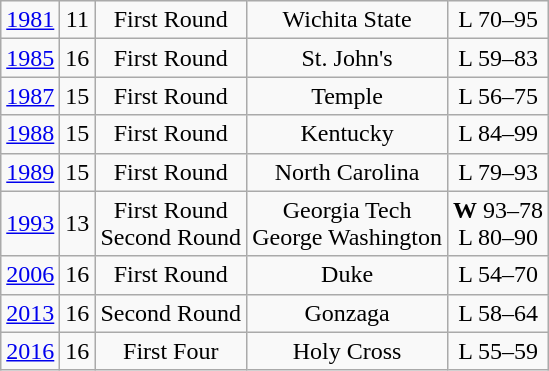<table class="wikitable">
<tr align="center">
<td><a href='#'>1981</a></td>
<td>11</td>
<td>First Round</td>
<td>Wichita State</td>
<td>L 70–95</td>
</tr>
<tr align="center">
<td><a href='#'>1985</a></td>
<td>16</td>
<td>First Round</td>
<td>St. John's</td>
<td>L 59–83</td>
</tr>
<tr align="center">
<td><a href='#'>1987</a></td>
<td>15</td>
<td>First Round</td>
<td>Temple</td>
<td>L 56–75</td>
</tr>
<tr align="center">
<td><a href='#'>1988</a></td>
<td>15</td>
<td>First Round</td>
<td>Kentucky</td>
<td>L 84–99</td>
</tr>
<tr align="center">
<td><a href='#'>1989</a></td>
<td>15</td>
<td>First Round</td>
<td>North Carolina</td>
<td>L 79–93</td>
</tr>
<tr align="center">
<td><a href='#'>1993</a></td>
<td>13</td>
<td>First Round<br>Second Round</td>
<td>Georgia Tech<br>George Washington</td>
<td><strong>W</strong> 93–78<br>L 80–90</td>
</tr>
<tr align="center">
<td><a href='#'>2006</a></td>
<td>16</td>
<td>First Round</td>
<td>Duke</td>
<td>L 54–70</td>
</tr>
<tr align="center">
<td><a href='#'>2013</a></td>
<td>16</td>
<td>Second Round</td>
<td>Gonzaga</td>
<td>L 58–64</td>
</tr>
<tr align="center">
<td><a href='#'>2016</a></td>
<td>16</td>
<td>First Four</td>
<td>Holy Cross</td>
<td>L 55–59</td>
</tr>
</table>
